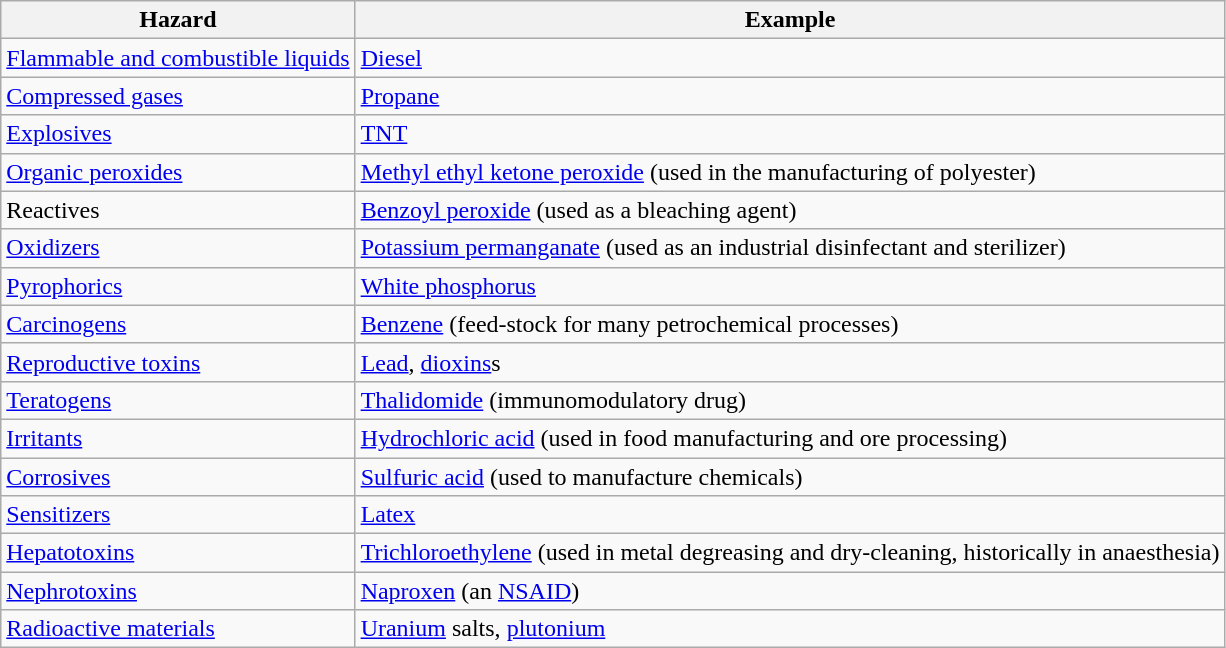<table class="wikitable">
<tr>
<th>Hazard</th>
<th>Example</th>
</tr>
<tr>
<td><a href='#'>Flammable and combustible liquids</a></td>
<td><a href='#'>Diesel</a></td>
</tr>
<tr>
<td><a href='#'>Compressed gases</a></td>
<td><a href='#'>Propane</a></td>
</tr>
<tr>
<td><a href='#'>Explosives</a></td>
<td><a href='#'>TNT</a></td>
</tr>
<tr>
<td><a href='#'>Organic peroxides</a></td>
<td><a href='#'>Methyl ethyl ketone peroxide</a> (used in the manufacturing of polyester)</td>
</tr>
<tr>
<td>Reactives</td>
<td><a href='#'>Benzoyl peroxide</a> (used as a bleaching agent)</td>
</tr>
<tr>
<td><a href='#'>Oxidizers</a></td>
<td><a href='#'>Potassium permanganate</a> (used as an industrial disinfectant and sterilizer)</td>
</tr>
<tr>
<td><a href='#'>Pyrophorics</a></td>
<td><a href='#'>White phosphorus</a></td>
</tr>
<tr>
<td><a href='#'>Carcinogens</a></td>
<td><a href='#'>Benzene</a> (feed-stock for many petrochemical processes)</td>
</tr>
<tr>
<td><a href='#'>Reproductive toxins</a></td>
<td><a href='#'>Lead</a>, <a href='#'>dioxins</a>s</td>
</tr>
<tr>
<td><a href='#'>Teratogens</a></td>
<td><a href='#'>Thalidomide</a> (immunomodulatory drug)</td>
</tr>
<tr>
<td><a href='#'>Irritants</a></td>
<td><a href='#'>Hydrochloric acid</a> (used in food manufacturing and ore processing)</td>
</tr>
<tr>
<td><a href='#'>Corrosives</a></td>
<td><a href='#'>Sulfuric acid</a> (used to manufacture chemicals)</td>
</tr>
<tr>
<td><a href='#'>Sensitizers</a></td>
<td><a href='#'>Latex</a></td>
</tr>
<tr>
<td><a href='#'>Hepatotoxins</a></td>
<td><a href='#'>Trichloroethylene</a> (used in metal degreasing and dry-cleaning, historically in anaesthesia)</td>
</tr>
<tr>
<td><a href='#'>Nephrotoxins</a></td>
<td><a href='#'>Naproxen</a> (an <a href='#'>NSAID</a>)</td>
</tr>
<tr>
<td><a href='#'>Radioactive materials</a></td>
<td><a href='#'>Uranium</a> salts, <a href='#'>plutonium</a></td>
</tr>
</table>
